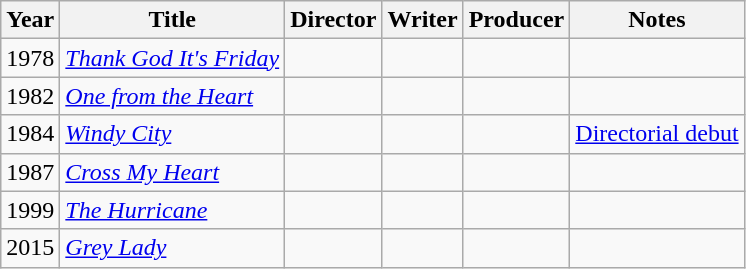<table class="wikitable">
<tr>
<th>Year</th>
<th>Title</th>
<th>Director</th>
<th>Writer</th>
<th>Producer</th>
<th>Notes</th>
</tr>
<tr>
<td>1978</td>
<td><em><a href='#'>Thank God It's Friday</a></em></td>
<td></td>
<td></td>
<td></td>
<td></td>
</tr>
<tr>
<td>1982</td>
<td><em><a href='#'>One from the Heart</a></em></td>
<td></td>
<td></td>
<td></td>
<td></td>
</tr>
<tr>
<td>1984</td>
<td><em><a href='#'>Windy City</a></em></td>
<td></td>
<td></td>
<td></td>
<td><a href='#'>Directorial debut</a></td>
</tr>
<tr>
<td>1987</td>
<td><em><a href='#'>Cross My Heart</a></em></td>
<td></td>
<td></td>
<td></td>
<td></td>
</tr>
<tr>
<td>1999</td>
<td><em><a href='#'>The Hurricane</a></em></td>
<td></td>
<td></td>
<td></td>
<td></td>
</tr>
<tr>
<td>2015</td>
<td><em><a href='#'>Grey Lady</a></em></td>
<td></td>
<td></td>
<td></td>
<td></td>
</tr>
</table>
